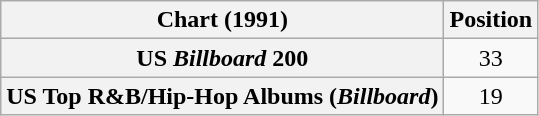<table class="wikitable sortable plainrowheaders" style="text-align:center">
<tr>
<th scope="col">Chart (1991)</th>
<th scope="col">Position</th>
</tr>
<tr>
<th scope="row">US <em>Billboard</em> 200</th>
<td>33</td>
</tr>
<tr>
<th scope="row">US Top R&B/Hip-Hop Albums (<em>Billboard</em>)</th>
<td>19</td>
</tr>
</table>
